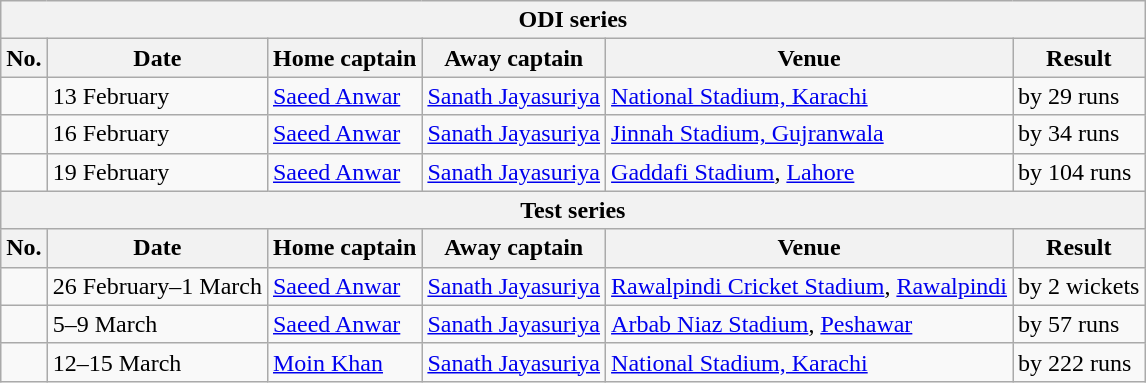<table class="wikitable">
<tr>
<th colspan="9">ODI series</th>
</tr>
<tr>
<th>No.</th>
<th>Date</th>
<th>Home captain</th>
<th>Away captain</th>
<th>Venue</th>
<th>Result</th>
</tr>
<tr>
<td></td>
<td>13 February</td>
<td><a href='#'>Saeed Anwar</a></td>
<td><a href='#'>Sanath Jayasuriya</a></td>
<td><a href='#'>National Stadium, Karachi</a></td>
<td> by 29 runs</td>
</tr>
<tr>
<td></td>
<td>16 February</td>
<td><a href='#'>Saeed Anwar</a></td>
<td><a href='#'>Sanath Jayasuriya</a></td>
<td><a href='#'>Jinnah Stadium, Gujranwala</a></td>
<td> by 34 runs</td>
</tr>
<tr>
<td></td>
<td>19 February</td>
<td><a href='#'>Saeed Anwar</a></td>
<td><a href='#'>Sanath Jayasuriya</a></td>
<td><a href='#'>Gaddafi Stadium</a>, <a href='#'>Lahore</a></td>
<td> by 104 runs</td>
</tr>
<tr>
<th colspan="9">Test series</th>
</tr>
<tr>
<th>No.</th>
<th>Date</th>
<th>Home captain</th>
<th>Away captain</th>
<th>Venue</th>
<th>Result</th>
</tr>
<tr>
<td></td>
<td>26 February–1 March</td>
<td><a href='#'>Saeed Anwar</a></td>
<td><a href='#'>Sanath Jayasuriya</a></td>
<td><a href='#'>Rawalpindi Cricket Stadium</a>, <a href='#'>Rawalpindi</a></td>
<td> by 2 wickets</td>
</tr>
<tr>
<td></td>
<td>5–9 March</td>
<td><a href='#'>Saeed Anwar</a></td>
<td><a href='#'>Sanath Jayasuriya</a></td>
<td><a href='#'>Arbab Niaz Stadium</a>, <a href='#'>Peshawar</a></td>
<td> by 57 runs</td>
</tr>
<tr>
<td></td>
<td>12–15 March</td>
<td><a href='#'>Moin Khan</a></td>
<td><a href='#'>Sanath Jayasuriya</a></td>
<td><a href='#'>National Stadium, Karachi</a></td>
<td> by 222 runs</td>
</tr>
</table>
